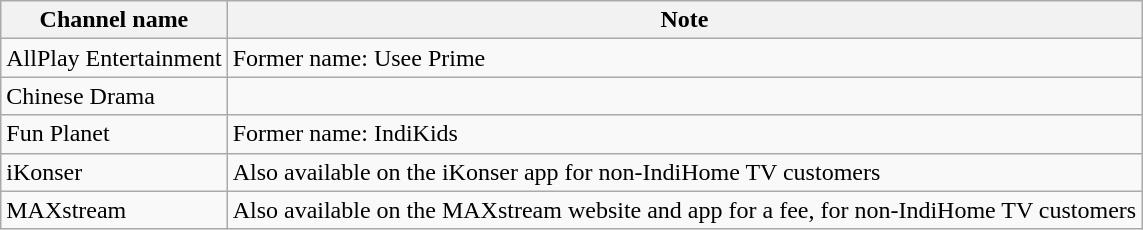<table class="wikitable sortable">
<tr>
<th>Channel name</th>
<th>Note</th>
</tr>
<tr>
<td>AllPlay Entertainment</td>
<td>Former name: Usee Prime</td>
</tr>
<tr>
<td>Chinese Drama</td>
<td></td>
</tr>
<tr>
<td>Fun Planet</td>
<td>Former name: IndiKids</td>
</tr>
<tr>
<td>iKonser</td>
<td>Also available on the iKonser app for non-IndiHome TV customers</td>
</tr>
<tr>
<td>MAXstream</td>
<td>Also available on the MAXstream website and app for a fee, for non-IndiHome TV customers</td>
</tr>
</table>
